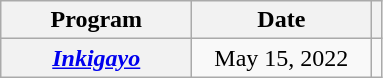<table class="wikitable plainrowheaders">
<tr>
<th scope="col" style="width:7.5em">Program</th>
<th scope="col" style="width:7em">Date</th>
<th scope="col" class="unsortable"></th>
</tr>
<tr>
<th scope="row"><em><a href='#'>Inkigayo</a></em></th>
<td style="text-align:center">May 15, 2022</td>
<td style="text-align:center"></td>
</tr>
</table>
